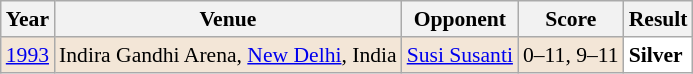<table class="sortable wikitable" style="font-size: 90%;">
<tr>
<th>Year</th>
<th>Venue</th>
<th>Opponent</th>
<th>Score</th>
<th>Result</th>
</tr>
<tr style="background:#F3E6D7">
<td align="center"><a href='#'>1993</a></td>
<td align="left">Indira Gandhi Arena, <a href='#'>New Delhi</a>, India</td>
<td align="left"> <a href='#'>Susi Susanti</a></td>
<td align="left">0–11, 9–11</td>
<td style="text-align:left; background:white"> <strong>Silver</strong></td>
</tr>
</table>
